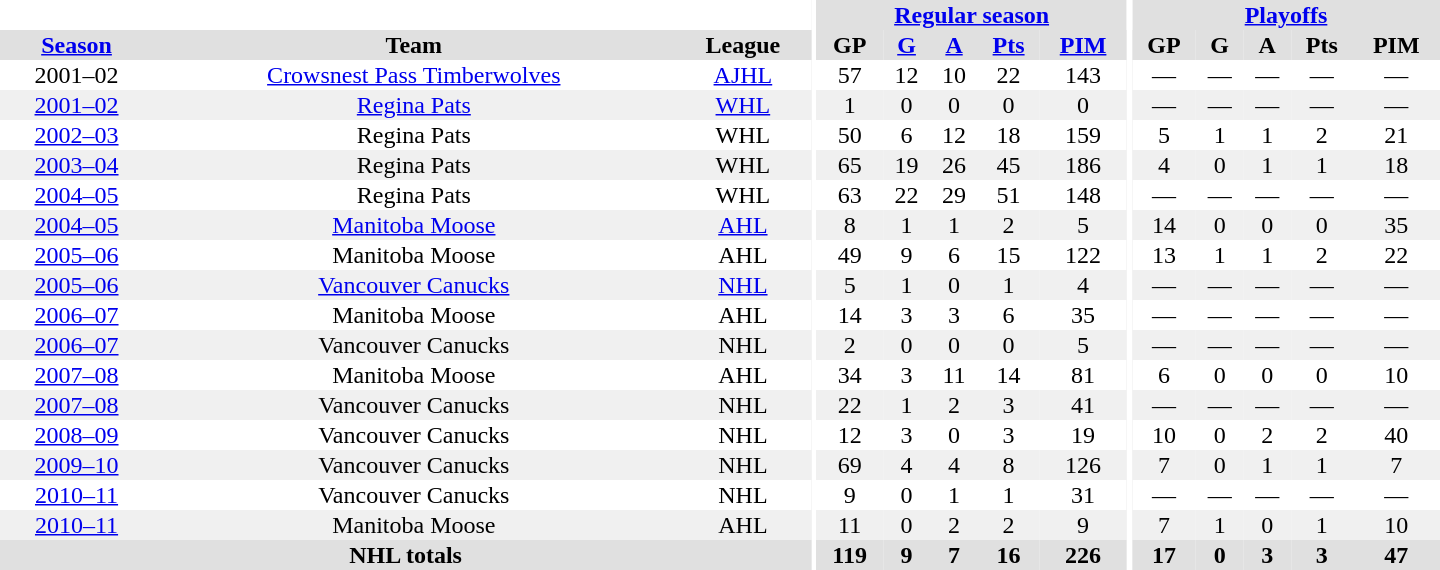<table border="0" cellpadding="1" cellspacing="0" style="text-align:center; width:60em">
<tr bgcolor="#e0e0e0">
<th colspan="3" bgcolor="#ffffff"></th>
<th rowspan="99" bgcolor="#ffffff"></th>
<th colspan="5"><a href='#'>Regular season</a></th>
<th rowspan="99" bgcolor="#ffffff"></th>
<th colspan="5"><a href='#'>Playoffs</a></th>
</tr>
<tr bgcolor="#e0e0e0">
<th><a href='#'>Season</a></th>
<th>Team</th>
<th>League</th>
<th>GP</th>
<th><a href='#'>G</a></th>
<th><a href='#'>A</a></th>
<th><a href='#'>Pts</a></th>
<th><a href='#'>PIM</a></th>
<th>GP</th>
<th>G</th>
<th>A</th>
<th>Pts</th>
<th>PIM</th>
</tr>
<tr>
<td>2001–02</td>
<td><a href='#'>Crowsnest Pass Timberwolves</a></td>
<td><a href='#'>AJHL</a></td>
<td>57</td>
<td>12</td>
<td>10</td>
<td>22</td>
<td>143</td>
<td>—</td>
<td>—</td>
<td>—</td>
<td>—</td>
<td>—</td>
</tr>
<tr bgcolor="#f0f0f0">
<td><a href='#'>2001–02</a></td>
<td><a href='#'>Regina Pats</a></td>
<td><a href='#'>WHL</a></td>
<td>1</td>
<td>0</td>
<td>0</td>
<td>0</td>
<td>0</td>
<td>—</td>
<td>—</td>
<td>—</td>
<td>—</td>
<td>—</td>
</tr>
<tr>
<td><a href='#'>2002–03</a></td>
<td>Regina Pats</td>
<td>WHL</td>
<td>50</td>
<td>6</td>
<td>12</td>
<td>18</td>
<td>159</td>
<td>5</td>
<td>1</td>
<td>1</td>
<td>2</td>
<td>21</td>
</tr>
<tr bgcolor="#f0f0f0">
<td><a href='#'>2003–04</a></td>
<td>Regina Pats</td>
<td>WHL</td>
<td>65</td>
<td>19</td>
<td>26</td>
<td>45</td>
<td>186</td>
<td>4</td>
<td>0</td>
<td>1</td>
<td>1</td>
<td>18</td>
</tr>
<tr>
<td><a href='#'>2004–05</a></td>
<td>Regina Pats</td>
<td>WHL</td>
<td>63</td>
<td>22</td>
<td>29</td>
<td>51</td>
<td>148</td>
<td>—</td>
<td>—</td>
<td>—</td>
<td>—</td>
<td>—</td>
</tr>
<tr bgcolor="#f0f0f0">
<td><a href='#'>2004–05</a></td>
<td><a href='#'>Manitoba Moose</a></td>
<td><a href='#'>AHL</a></td>
<td>8</td>
<td>1</td>
<td>1</td>
<td>2</td>
<td>5</td>
<td>14</td>
<td>0</td>
<td>0</td>
<td>0</td>
<td>35</td>
</tr>
<tr>
<td><a href='#'>2005–06</a></td>
<td>Manitoba Moose</td>
<td>AHL</td>
<td>49</td>
<td>9</td>
<td>6</td>
<td>15</td>
<td>122</td>
<td>13</td>
<td>1</td>
<td>1</td>
<td>2</td>
<td>22</td>
</tr>
<tr bgcolor="#f0f0f0">
<td><a href='#'>2005–06</a></td>
<td><a href='#'>Vancouver Canucks</a></td>
<td><a href='#'>NHL</a></td>
<td>5</td>
<td>1</td>
<td>0</td>
<td>1</td>
<td>4</td>
<td>—</td>
<td>—</td>
<td>—</td>
<td>—</td>
<td>—</td>
</tr>
<tr>
<td><a href='#'>2006–07</a></td>
<td>Manitoba Moose</td>
<td>AHL</td>
<td>14</td>
<td>3</td>
<td>3</td>
<td>6</td>
<td>35</td>
<td>—</td>
<td>—</td>
<td>—</td>
<td>—</td>
<td>—</td>
</tr>
<tr bgcolor="#f0f0f0">
<td><a href='#'>2006–07</a></td>
<td>Vancouver Canucks</td>
<td>NHL</td>
<td>2</td>
<td>0</td>
<td>0</td>
<td>0</td>
<td>5</td>
<td>—</td>
<td>—</td>
<td>—</td>
<td>—</td>
<td>—</td>
</tr>
<tr>
<td><a href='#'>2007–08</a></td>
<td>Manitoba Moose</td>
<td>AHL</td>
<td>34</td>
<td>3</td>
<td>11</td>
<td>14</td>
<td>81</td>
<td>6</td>
<td>0</td>
<td>0</td>
<td>0</td>
<td>10</td>
</tr>
<tr bgcolor="#f0f0f0">
<td><a href='#'>2007–08</a></td>
<td>Vancouver Canucks</td>
<td>NHL</td>
<td>22</td>
<td>1</td>
<td>2</td>
<td>3</td>
<td>41</td>
<td>—</td>
<td>—</td>
<td>—</td>
<td>—</td>
<td>—</td>
</tr>
<tr>
<td><a href='#'>2008–09</a></td>
<td>Vancouver Canucks</td>
<td>NHL</td>
<td>12</td>
<td>3</td>
<td>0</td>
<td>3</td>
<td>19</td>
<td>10</td>
<td>0</td>
<td>2</td>
<td>2</td>
<td>40</td>
</tr>
<tr>
</tr>
<tr bgcolor="#f0f0f0">
<td><a href='#'>2009–10</a></td>
<td>Vancouver Canucks</td>
<td>NHL</td>
<td>69</td>
<td>4</td>
<td>4</td>
<td>8</td>
<td>126</td>
<td>7</td>
<td>0</td>
<td>1</td>
<td>1</td>
<td>7</td>
</tr>
<tr>
<td><a href='#'>2010–11</a></td>
<td>Vancouver Canucks</td>
<td>NHL</td>
<td>9</td>
<td>0</td>
<td>1</td>
<td>1</td>
<td>31</td>
<td>—</td>
<td>—</td>
<td>—</td>
<td>—</td>
<td>—</td>
</tr>
<tr bgcolor="#f0f0f0">
<td><a href='#'>2010–11</a></td>
<td>Manitoba Moose</td>
<td>AHL</td>
<td>11</td>
<td>0</td>
<td>2</td>
<td>2</td>
<td>9</td>
<td>7</td>
<td>1</td>
<td>0</td>
<td>1</td>
<td>10</td>
</tr>
<tr bgcolor="#e0e0e0">
<th colspan="3">NHL totals</th>
<th>119</th>
<th>9</th>
<th>7</th>
<th>16</th>
<th>226</th>
<th>17</th>
<th>0</th>
<th>3</th>
<th>3</th>
<th>47</th>
</tr>
</table>
